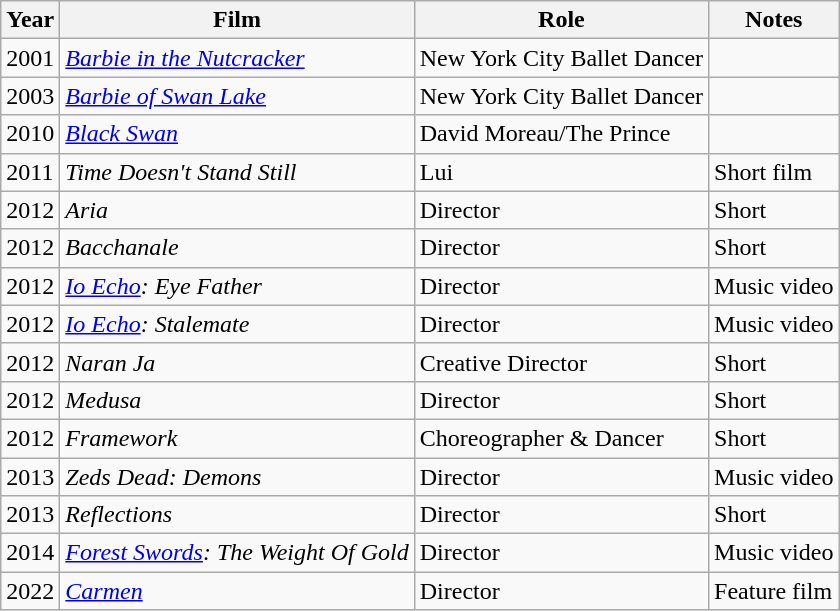<table class="wikitable sortable">
<tr>
<th>Year</th>
<th>Film</th>
<th>Role</th>
<th>Notes</th>
</tr>
<tr>
<td>2001</td>
<td><em><a href='#'>Barbie in the Nutcracker</a></em></td>
<td>New York City Ballet Dancer</td>
<td></td>
</tr>
<tr>
<td>2003</td>
<td><em><a href='#'>Barbie of Swan Lake</a></em></td>
<td>New York City Ballet Dancer</td>
<td></td>
</tr>
<tr>
<td>2010</td>
<td><em><a href='#'>Black Swan</a></em></td>
<td>David Moreau/The Prince</td>
<td></td>
</tr>
<tr>
<td>2011</td>
<td><em>Time Doesn't Stand Still</em></td>
<td>Lui</td>
<td>Short film</td>
</tr>
<tr>
<td>2012</td>
<td><em>Aria</em></td>
<td>Director</td>
<td>Short</td>
</tr>
<tr>
<td>2012</td>
<td><em>Bacchanale</em></td>
<td>Director</td>
<td>Short</td>
</tr>
<tr>
<td>2012</td>
<td><em><a href='#'>Io Echo</a>: Eye Father</em></td>
<td>Director</td>
<td>Music video</td>
</tr>
<tr>
<td>2012</td>
<td><em><a href='#'>Io Echo</a>: Stalemate</em></td>
<td>Director</td>
<td>Music video</td>
</tr>
<tr>
<td>2012</td>
<td><em>Naran Ja</em> </td>
<td>Creative Director</td>
<td>Short</td>
</tr>
<tr>
<td>2012</td>
<td><em>Medusa</em></td>
<td>Director</td>
<td>Short</td>
</tr>
<tr>
<td>2012</td>
<td><em>Framework</em></td>
<td>Choreographer & Dancer</td>
<td>Short</td>
</tr>
<tr>
<td>2013</td>
<td><em>Zeds Dead: Demons</em></td>
<td>Director</td>
<td>Music video</td>
</tr>
<tr>
<td>2013</td>
<td><em>Reflections</em></td>
<td>Director</td>
<td>Short</td>
</tr>
<tr>
<td>2014</td>
<td><em><a href='#'>Forest Swords</a>: The Weight Of Gold</em></td>
<td>Director</td>
<td>Music video</td>
</tr>
<tr>
<td>2022</td>
<td><em><a href='#'>Carmen</a></em></td>
<td>Director</td>
<td>Feature film</td>
</tr>
</table>
